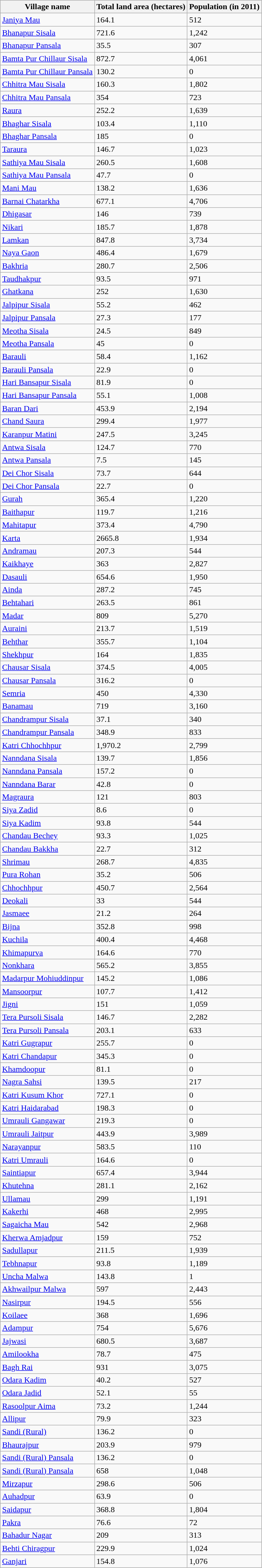<table class="wikitable sortable">
<tr>
<th>Village name</th>
<th>Total land area (hectares)</th>
<th>Population (in 2011)</th>
</tr>
<tr>
<td><a href='#'>Janiya Mau</a></td>
<td>164.1</td>
<td>512</td>
</tr>
<tr>
<td><a href='#'>Bhanapur Sisala</a></td>
<td>721.6</td>
<td>1,242</td>
</tr>
<tr>
<td><a href='#'>Bhanapur Pansala</a></td>
<td>35.5</td>
<td>307</td>
</tr>
<tr>
<td><a href='#'>Bamta Pur Chillaur Sisala</a></td>
<td>872.7</td>
<td>4,061</td>
</tr>
<tr>
<td><a href='#'>Bamta Pur Chillaur Pansala</a></td>
<td>130.2</td>
<td>0</td>
</tr>
<tr>
<td><a href='#'>Chhitra Mau Sisala</a></td>
<td>160.3</td>
<td>1,802</td>
</tr>
<tr>
<td><a href='#'>Chhitra Mau Pansala</a></td>
<td>354</td>
<td>723</td>
</tr>
<tr>
<td><a href='#'>Raura</a></td>
<td>252.2</td>
<td>1,639</td>
</tr>
<tr>
<td><a href='#'>Bhaghar Sisala</a></td>
<td>103.4</td>
<td>1,110</td>
</tr>
<tr>
<td><a href='#'>Bhaghar Pansala</a></td>
<td>185</td>
<td>0</td>
</tr>
<tr>
<td><a href='#'>Taraura</a></td>
<td>146.7</td>
<td>1,023</td>
</tr>
<tr>
<td><a href='#'>Sathiya Mau Sisala</a></td>
<td>260.5</td>
<td>1,608</td>
</tr>
<tr>
<td><a href='#'>Sathiya Mau Pansala</a></td>
<td>47.7</td>
<td>0</td>
</tr>
<tr>
<td><a href='#'>Mani Mau</a></td>
<td>138.2</td>
<td>1,636</td>
</tr>
<tr>
<td><a href='#'>Barnai Chatarkha</a></td>
<td>677.1</td>
<td>4,706</td>
</tr>
<tr>
<td><a href='#'>Dhigasar</a></td>
<td>146</td>
<td>739</td>
</tr>
<tr>
<td><a href='#'>Nikari</a></td>
<td>185.7</td>
<td>1,878</td>
</tr>
<tr>
<td><a href='#'>Lamkan</a></td>
<td>847.8</td>
<td>3,734</td>
</tr>
<tr>
<td><a href='#'>Naya Gaon</a></td>
<td>486.4</td>
<td>1,679</td>
</tr>
<tr>
<td><a href='#'>Bakhria</a></td>
<td>280.7</td>
<td>2,506</td>
</tr>
<tr>
<td><a href='#'>Taudhakpur</a></td>
<td>93.5</td>
<td>971</td>
</tr>
<tr>
<td><a href='#'>Ghatkana</a></td>
<td>252</td>
<td>1,630</td>
</tr>
<tr>
<td><a href='#'>Jalpipur Sisala</a></td>
<td>55.2</td>
<td>462</td>
</tr>
<tr>
<td><a href='#'>Jalpipur Pansala</a></td>
<td>27.3</td>
<td>177</td>
</tr>
<tr>
<td><a href='#'>Meotha Sisala</a></td>
<td>24.5</td>
<td>849</td>
</tr>
<tr>
<td><a href='#'>Meotha Pansala</a></td>
<td>45</td>
<td>0</td>
</tr>
<tr>
<td><a href='#'>Barauli</a></td>
<td>58.4</td>
<td>1,162</td>
</tr>
<tr>
<td><a href='#'>Barauli Pansala</a></td>
<td>22.9</td>
<td>0</td>
</tr>
<tr>
<td><a href='#'>Hari Bansapur Sisala</a></td>
<td>81.9</td>
<td>0</td>
</tr>
<tr>
<td><a href='#'>Hari Bansapur Pansala</a></td>
<td>55.1</td>
<td>1,008</td>
</tr>
<tr>
<td><a href='#'>Baran Dari</a></td>
<td>453.9</td>
<td>2,194</td>
</tr>
<tr>
<td><a href='#'>Chand Saura</a></td>
<td>299.4</td>
<td>1,977</td>
</tr>
<tr>
<td><a href='#'>Karanpur Matini</a></td>
<td>247.5</td>
<td>3,245</td>
</tr>
<tr>
<td><a href='#'>Antwa Sisala</a></td>
<td>124.7</td>
<td>770</td>
</tr>
<tr>
<td><a href='#'>Antwa Pansala</a></td>
<td>7.5</td>
<td>145</td>
</tr>
<tr>
<td><a href='#'>Dei Chor Sisala</a></td>
<td>73.7</td>
<td>644</td>
</tr>
<tr>
<td><a href='#'>Dei Chor Pansala</a></td>
<td>22.7</td>
<td>0</td>
</tr>
<tr>
<td><a href='#'>Gurah</a></td>
<td>365.4</td>
<td>1,220</td>
</tr>
<tr>
<td><a href='#'>Baithapur</a></td>
<td>119.7</td>
<td>1,216</td>
</tr>
<tr>
<td><a href='#'>Mahitapur</a></td>
<td>373.4</td>
<td>4,790</td>
</tr>
<tr>
<td><a href='#'>Karta</a></td>
<td>2665.8</td>
<td>1,934</td>
</tr>
<tr>
<td><a href='#'>Andramau</a></td>
<td>207.3</td>
<td>544</td>
</tr>
<tr>
<td><a href='#'>Kaikhaye</a></td>
<td>363</td>
<td>2,827</td>
</tr>
<tr>
<td><a href='#'>Dasauli</a></td>
<td>654.6</td>
<td>1,950</td>
</tr>
<tr>
<td><a href='#'>Ainda</a></td>
<td>287.2</td>
<td>745</td>
</tr>
<tr>
<td><a href='#'>Behtahari</a></td>
<td>263.5</td>
<td>861</td>
</tr>
<tr>
<td><a href='#'>Madar</a></td>
<td>809</td>
<td>5,270</td>
</tr>
<tr>
<td><a href='#'>Auraini</a></td>
<td>213.7</td>
<td>1,519</td>
</tr>
<tr>
<td><a href='#'>Behthar</a></td>
<td>355.7</td>
<td>1,104</td>
</tr>
<tr>
<td><a href='#'>Shekhpur</a></td>
<td>164</td>
<td>1,835</td>
</tr>
<tr>
<td><a href='#'>Chausar Sisala</a></td>
<td>374.5</td>
<td>4,005</td>
</tr>
<tr>
<td><a href='#'>Chausar Pansala</a></td>
<td>316.2</td>
<td>0</td>
</tr>
<tr>
<td><a href='#'>Semria</a></td>
<td>450</td>
<td>4,330</td>
</tr>
<tr>
<td><a href='#'>Banamau</a></td>
<td>719</td>
<td>3,160</td>
</tr>
<tr>
<td><a href='#'>Chandrampur Sisala</a></td>
<td>37.1</td>
<td>340</td>
</tr>
<tr>
<td><a href='#'>Chandrampur Pansala</a></td>
<td>348.9</td>
<td>833</td>
</tr>
<tr>
<td><a href='#'>Katri Chhochhpur</a></td>
<td>1,970.2</td>
<td>2,799</td>
</tr>
<tr>
<td><a href='#'>Nanndana Sisala</a></td>
<td>139.7</td>
<td>1,856</td>
</tr>
<tr>
<td><a href='#'>Nanndana Pansala</a></td>
<td>157.2</td>
<td>0</td>
</tr>
<tr>
<td><a href='#'>Nanndana Barar</a></td>
<td>42.8</td>
<td>0</td>
</tr>
<tr>
<td><a href='#'>Magraura</a></td>
<td>121</td>
<td>803</td>
</tr>
<tr>
<td><a href='#'>Siya Zadid</a></td>
<td>8.6</td>
<td>0</td>
</tr>
<tr>
<td><a href='#'>Siya Kadim</a></td>
<td>93.8</td>
<td>544</td>
</tr>
<tr>
<td><a href='#'>Chandau Bechey</a></td>
<td>93.3</td>
<td>1,025</td>
</tr>
<tr>
<td><a href='#'>Chandau Bakkha</a></td>
<td>22.7</td>
<td>312</td>
</tr>
<tr>
<td><a href='#'>Shrimau</a></td>
<td>268.7</td>
<td>4,835</td>
</tr>
<tr>
<td><a href='#'>Pura Rohan</a></td>
<td>35.2</td>
<td>506</td>
</tr>
<tr>
<td><a href='#'>Chhochhpur</a></td>
<td>450.7</td>
<td>2,564</td>
</tr>
<tr>
<td><a href='#'>Deokali</a></td>
<td>33</td>
<td>544</td>
</tr>
<tr>
<td><a href='#'>Jasmaee</a></td>
<td>21.2</td>
<td>264</td>
</tr>
<tr>
<td><a href='#'>Bijna</a></td>
<td>352.8</td>
<td>998</td>
</tr>
<tr>
<td><a href='#'>Kuchila</a></td>
<td>400.4</td>
<td>4,468</td>
</tr>
<tr>
<td><a href='#'>Khimapurva</a></td>
<td>164.6</td>
<td>770</td>
</tr>
<tr>
<td><a href='#'>Nonkhara</a></td>
<td>565.2</td>
<td>3,855</td>
</tr>
<tr>
<td><a href='#'>Madarpur Mohiuddinpur</a></td>
<td>145.2</td>
<td>1,086</td>
</tr>
<tr>
<td><a href='#'>Mansoorpur</a></td>
<td>107.7</td>
<td>1,412</td>
</tr>
<tr>
<td><a href='#'>Jigni</a></td>
<td>151</td>
<td>1,059</td>
</tr>
<tr>
<td><a href='#'>Tera Pursoli Sisala</a></td>
<td>146.7</td>
<td>2,282</td>
</tr>
<tr>
<td><a href='#'>Tera Pursoli Pansala</a></td>
<td>203.1</td>
<td>633</td>
</tr>
<tr>
<td><a href='#'>Katri Gugrapur</a></td>
<td>255.7</td>
<td>0</td>
</tr>
<tr>
<td><a href='#'>Katri Chandapur</a></td>
<td>345.3</td>
<td>0</td>
</tr>
<tr>
<td><a href='#'>Khamdoopur</a></td>
<td>81.1</td>
<td>0</td>
</tr>
<tr>
<td><a href='#'>Nagra Sahsi</a></td>
<td>139.5</td>
<td>217</td>
</tr>
<tr>
<td><a href='#'>Katri Kusum Khor</a></td>
<td>727.1</td>
<td>0</td>
</tr>
<tr>
<td><a href='#'>Katri Haidarabad</a></td>
<td>198.3</td>
<td>0</td>
</tr>
<tr>
<td><a href='#'>Umrauli Gangawar</a></td>
<td>219.3</td>
<td>0</td>
</tr>
<tr>
<td><a href='#'>Umrauli Jaitpur</a></td>
<td>443.9</td>
<td>3,989</td>
</tr>
<tr>
<td><a href='#'>Narayanpur</a></td>
<td>583.5</td>
<td>110</td>
</tr>
<tr>
<td><a href='#'>Katri Umrauli</a></td>
<td>164.6</td>
<td>0</td>
</tr>
<tr>
<td><a href='#'>Saintiapur</a></td>
<td>657.4</td>
<td>3,944</td>
</tr>
<tr>
<td><a href='#'>Khutehna</a></td>
<td>281.1</td>
<td>2,162</td>
</tr>
<tr>
<td><a href='#'>Ullamau</a></td>
<td>299</td>
<td>1,191</td>
</tr>
<tr>
<td><a href='#'>Kakerhi</a></td>
<td>468</td>
<td>2,995</td>
</tr>
<tr>
<td><a href='#'>Sagaicha Mau</a></td>
<td>542</td>
<td>2,968</td>
</tr>
<tr>
<td><a href='#'>Kherwa Amjadpur</a></td>
<td>159</td>
<td>752</td>
</tr>
<tr>
<td><a href='#'>Sadullapur</a></td>
<td>211.5</td>
<td>1,939</td>
</tr>
<tr>
<td><a href='#'>Tebhnapur</a></td>
<td>93.8</td>
<td>1,189</td>
</tr>
<tr>
<td><a href='#'>Uncha Malwa</a></td>
<td>143.8</td>
<td>1</td>
</tr>
<tr>
<td><a href='#'>Akhwailpur Malwa</a></td>
<td>597</td>
<td>2,443</td>
</tr>
<tr>
<td><a href='#'>Nasirpur</a></td>
<td>194.5</td>
<td>556</td>
</tr>
<tr>
<td><a href='#'>Koilaee</a></td>
<td>368</td>
<td>1,696</td>
</tr>
<tr>
<td><a href='#'>Adampur</a></td>
<td>754</td>
<td>5,676</td>
</tr>
<tr>
<td><a href='#'>Jajwasi</a></td>
<td>680.5</td>
<td>3,687</td>
</tr>
<tr>
<td><a href='#'>Amilookha</a></td>
<td>78.7</td>
<td>475</td>
</tr>
<tr>
<td><a href='#'>Bagh Rai</a></td>
<td>931</td>
<td>3,075</td>
</tr>
<tr>
<td><a href='#'>Odara Kadim</a></td>
<td>40.2</td>
<td>527</td>
</tr>
<tr>
<td><a href='#'>Odara Jadid</a></td>
<td>52.1</td>
<td>55</td>
</tr>
<tr>
<td><a href='#'>Rasoolpur Aima</a></td>
<td>73.2</td>
<td>1,244</td>
</tr>
<tr>
<td><a href='#'>Allipur</a></td>
<td>79.9</td>
<td>323</td>
</tr>
<tr>
<td><a href='#'>Sandi (Rural)</a></td>
<td>136.2</td>
<td>0</td>
</tr>
<tr>
<td><a href='#'>Bhaurajpur</a></td>
<td>203.9</td>
<td>979</td>
</tr>
<tr>
<td><a href='#'>Sandi (Rural) Pansala</a></td>
<td>136.2</td>
<td>0</td>
</tr>
<tr>
<td><a href='#'>Sandi (Rural) Pansala</a></td>
<td>658</td>
<td>1,048</td>
</tr>
<tr>
<td><a href='#'>Mirzapur</a></td>
<td>298.6</td>
<td>506</td>
</tr>
<tr>
<td><a href='#'>Auhadpur</a></td>
<td>63.9</td>
<td>0</td>
</tr>
<tr>
<td><a href='#'>Saidapur</a></td>
<td>368.8</td>
<td>1,804</td>
</tr>
<tr>
<td><a href='#'>Pakra</a></td>
<td>76.6</td>
<td>72</td>
</tr>
<tr>
<td><a href='#'>Bahadur Nagar</a></td>
<td>209</td>
<td>313</td>
</tr>
<tr>
<td><a href='#'>Behti Chiragpur</a></td>
<td>229.9</td>
<td>1,024</td>
</tr>
<tr>
<td><a href='#'>Ganjari</a></td>
<td>154.8</td>
<td>1,076</td>
</tr>
</table>
